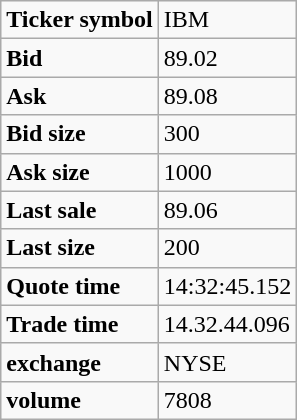<table class="wikitable">
<tr>
<td><strong>Ticker symbol</strong></td>
<td>IBM</td>
</tr>
<tr>
<td><strong>Bid</strong></td>
<td>89.02</td>
</tr>
<tr>
<td><strong>Ask</strong></td>
<td>89.08</td>
</tr>
<tr>
<td><strong>Bid size</strong></td>
<td>300</td>
</tr>
<tr>
<td><strong>Ask size</strong></td>
<td>1000</td>
</tr>
<tr>
<td><strong>Last sale</strong></td>
<td>89.06</td>
</tr>
<tr>
<td><strong>Last size</strong></td>
<td>200</td>
</tr>
<tr>
<td><strong>Quote time</strong></td>
<td>14:32:45.152</td>
</tr>
<tr>
<td><strong>Trade time</strong></td>
<td>14.32.44.096</td>
</tr>
<tr>
<td><strong>exchange</strong></td>
<td>NYSE</td>
</tr>
<tr>
<td><strong>volume</strong></td>
<td>7808</td>
</tr>
</table>
